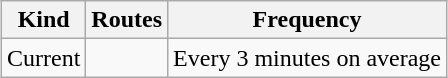<table class="wikitable" style="margin:1em auto;">
<tr>
<th>Kind</th>
<th>Routes</th>
<th>Frequency</th>
</tr>
<tr>
<td>Current</td>
<td></td>
<td>Every 3 minutes on average</td>
</tr>
</table>
